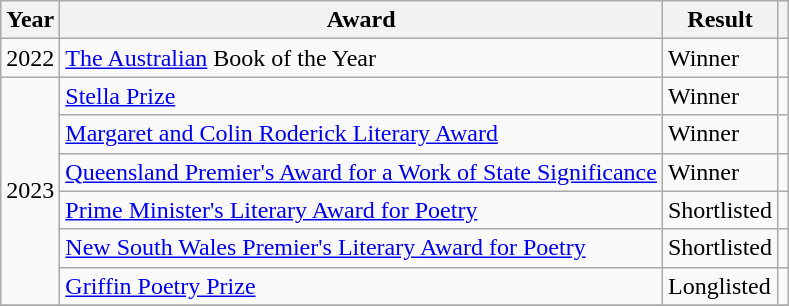<table class="wikitable">
<tr>
<th>Year</th>
<th>Award</th>
<th>Result</th>
<th></th>
</tr>
<tr>
<td rowspan="1">2022</td>
<td><a href='#'>The Australian</a> Book of the Year</td>
<td>Winner</td>
<td></td>
</tr>
<tr>
<td rowspan="6">2023</td>
<td><a href='#'>Stella Prize</a></td>
<td>Winner</td>
<td></td>
</tr>
<tr>
<td><a href='#'>Margaret and Colin Roderick Literary Award</a></td>
<td>Winner</td>
<td></td>
</tr>
<tr>
<td><a href='#'>Queensland Premier's Award for a Work of State Significance</a></td>
<td>Winner</td>
<td></td>
</tr>
<tr>
<td><a href='#'>Prime Minister's Literary Award for Poetry</a></td>
<td>Shortlisted</td>
<td></td>
</tr>
<tr>
<td><a href='#'>New South Wales Premier's Literary Award for Poetry</a></td>
<td>Shortlisted</td>
<td></td>
</tr>
<tr>
<td><a href='#'>Griffin Poetry Prize</a></td>
<td>Longlisted</td>
<td></td>
</tr>
<tr>
</tr>
</table>
